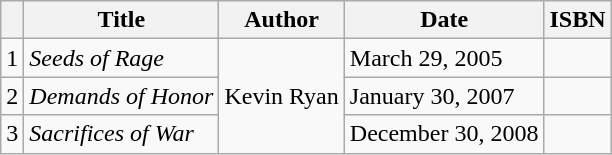<table class="wikitable">
<tr>
<th></th>
<th>Title</th>
<th>Author</th>
<th>Date</th>
<th>ISBN</th>
</tr>
<tr>
<td>1</td>
<td><em>Seeds of Rage</em></td>
<td rowspan="3">Kevin Ryan</td>
<td>March 29, 2005</td>
<td></td>
</tr>
<tr>
<td>2</td>
<td><em>Demands of Honor</em></td>
<td>January 30, 2007</td>
<td></td>
</tr>
<tr>
<td>3</td>
<td><em>Sacrifices of War</em></td>
<td>December 30, 2008</td>
<td></td>
</tr>
</table>
